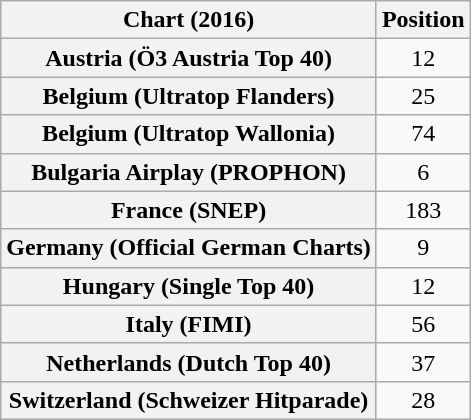<table class="wikitable sortable plainrowheaders" style="text-align:center">
<tr>
<th>Chart (2016)</th>
<th>Position</th>
</tr>
<tr>
<th scope="row">Austria (Ö3 Austria Top 40)</th>
<td>12</td>
</tr>
<tr>
<th scope="row">Belgium (Ultratop Flanders)</th>
<td>25</td>
</tr>
<tr>
<th scope="row">Belgium (Ultratop Wallonia)</th>
<td>74</td>
</tr>
<tr>
<th scope="row">Bulgaria Airplay (PROPHON)</th>
<td>6</td>
</tr>
<tr>
<th scope="row">France (SNEP)</th>
<td>183</td>
</tr>
<tr>
<th scope="row">Germany (Official German Charts)</th>
<td>9</td>
</tr>
<tr>
<th scope="row">Hungary (Single Top 40)</th>
<td>12</td>
</tr>
<tr>
<th scope="row">Italy (FIMI)</th>
<td>56</td>
</tr>
<tr>
<th scope="row">Netherlands (Dutch Top 40)</th>
<td>37</td>
</tr>
<tr>
<th scope="row">Switzerland (Schweizer Hitparade)</th>
<td>28</td>
</tr>
</table>
